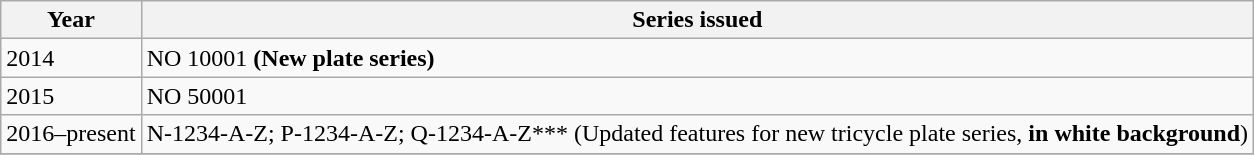<table class="wikitable">
<tr>
<th>Year</th>
<th>Series issued</th>
</tr>
<tr>
<td>2014</td>
<td>NO 10001 <strong>(New plate series)</strong></td>
</tr>
<tr>
<td>2015</td>
<td>NO 50001</td>
</tr>
<tr>
<td>2016–present</td>
<td>N-1234-A-Z; P-1234-A-Z; Q-1234-A-Z*** (Updated features for new tricycle plate series, <strong>in white background</strong>)</td>
</tr>
<tr>
</tr>
</table>
